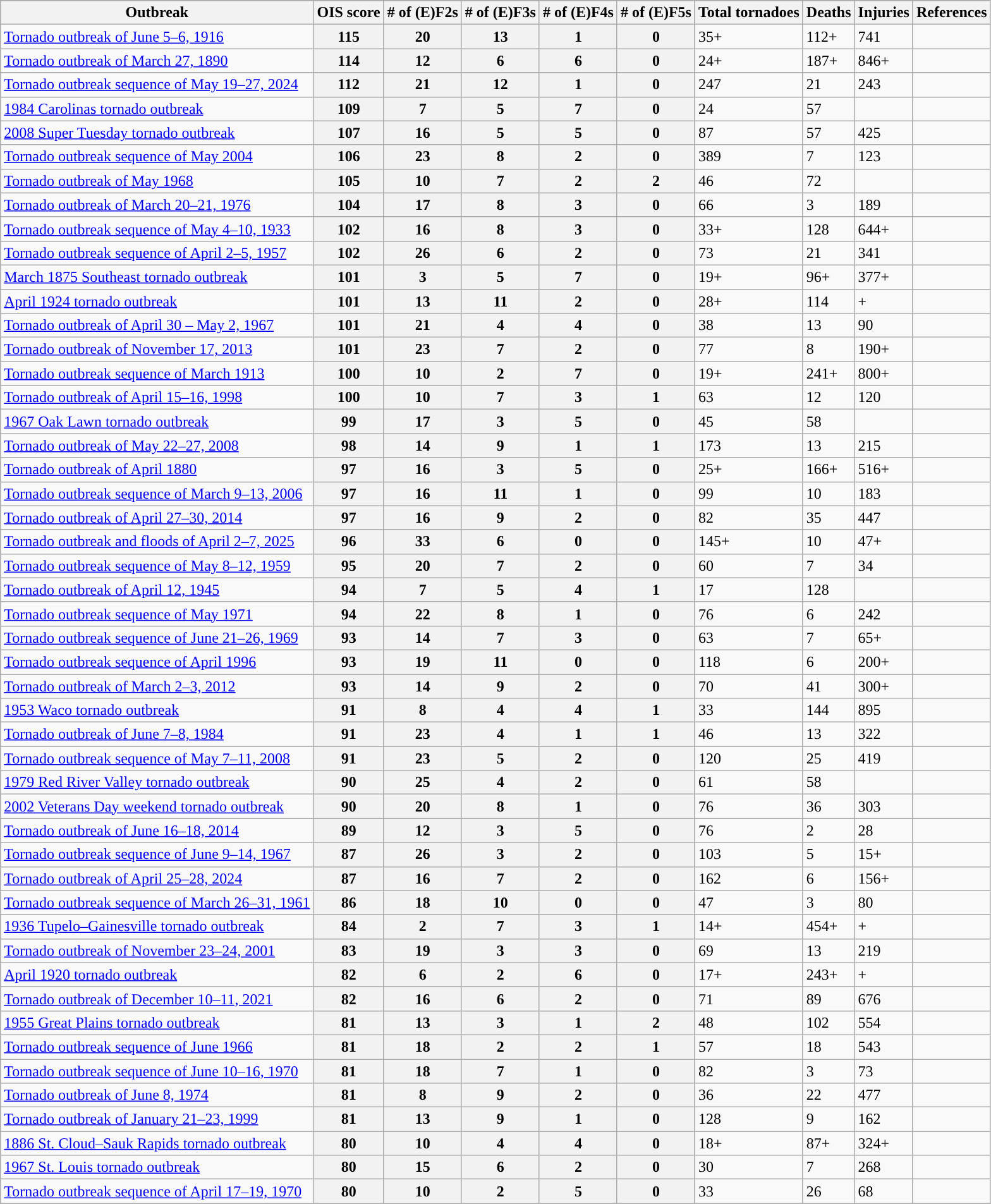<table class="wikitable sortable">
<tr>
</tr>
<tr>
<th>Outbreak</th>
<th>OIS score</th>
<th># of (E)F2s</th>
<th># of (E)F3s</th>
<th># of (E)F4s</th>
<th># of (E)F5s</th>
<th>Total tornadoes</th>
<th>Deaths</th>
<th>Injuries</th>
<th>References</th>
</tr>
<tr>
<td data-sort-value="1916-06-05"><a href='#'>Tornado outbreak of June 5–6, 1916</a></td>
<th scope="row">115</th>
<th scope="row" style="background-color:#">20</th>
<th scope="row" style="background-color:#">13</th>
<th scope="row" style="background-color:#">1</th>
<th scope="row" style="background-color:#">0</th>
<td>35+</td>
<td>112+</td>
<td>741</td>
<td></td>
</tr>
<tr>
<td data-sort-value="1890-03-27"><a href='#'>Tornado outbreak of March 27, 1890</a></td>
<th scope="row">114</th>
<th scope="row" style="background-color:#">12</th>
<th scope="row" style="background-color:#">6</th>
<th scope="row" style="background-color:#">6</th>
<th scope="row" style="background-color:#">0</th>
<td>24+</td>
<td>187+</td>
<td>846+</td>
<td></td>
</tr>
<tr>
<td data-sort-value="2024-05-19"><a href='#'>Tornado outbreak sequence of May 19–27, 2024</a></td>
<th scope="row">112</th>
<th scope="row" style="background-color:#">21</th>
<th scope="row" style="background-color:#">12</th>
<th scope="row" style="background-color:#">1</th>
<th scope="row" style="background-color:#">0</th>
<td>247</td>
<td>21</td>
<td>243</td>
<td></td>
</tr>
<tr>
<td data-sort-value="1984-03-28"><a href='#'>1984 Carolinas tornado outbreak</a></td>
<th scope="row">109</th>
<th scope="row" style="background-color:#">7</th>
<th scope="row" style="background-color:#">5</th>
<th scope="row" style="background-color:#">7</th>
<th scope="row" style="background-color:#">0</th>
<td>24</td>
<td>57</td>
<td></td>
<td></td>
</tr>
<tr>
<td data-sort-value="2008-02-05"><a href='#'>2008 Super Tuesday tornado outbreak</a></td>
<th scope="row">107</th>
<th scope="row" style="background-color:#">16</th>
<th scope="row" style="background-color:#">5</th>
<th scope="row" style="background-color:#">5</th>
<th scope="row" style="background-color:#">0</th>
<td>87</td>
<td>57</td>
<td>425</td>
<td></td>
</tr>
<tr>
<td data-sort-value="2004-05-21"><a href='#'>Tornado outbreak sequence of May 2004</a></td>
<th scope="row">106</th>
<th scope="row" style="background-color:#">23</th>
<th scope="row" style="background-color:#">8</th>
<th scope="row" style="background-color:#">2</th>
<th scope="row" style="background-color:#">0</th>
<td>389</td>
<td>7</td>
<td>123</td>
<td></td>
</tr>
<tr>
<td data-sort-value="1968-05-15"><a href='#'>Tornado outbreak of May 1968</a></td>
<th scope="row">105</th>
<th scope="row" style="background-color:#">10</th>
<th scope="row" style="background-color:#">7</th>
<th scope="row" style="background-color:#">2</th>
<th scope="row" style="background-color:#">2</th>
<td>46</td>
<td>72</td>
<td></td>
<td></td>
</tr>
<tr>
<td data-sort-value="1976-03-20"><a href='#'>Tornado outbreak of March 20–21, 1976</a></td>
<th scope="row">104</th>
<th scope="row" style="background-color:#">17</th>
<th scope="row" style="background-color:#">8</th>
<th scope="row" style="background-color:#">3</th>
<th scope="row" style="background-color:#">0</th>
<td>66</td>
<td>3</td>
<td>189</td>
<td></td>
</tr>
<tr>
<td data-sort-value="1933-05-04"><a href='#'>Tornado outbreak sequence of May 4–10, 1933</a></td>
<th scope="row">102</th>
<th scope="row" style="background-color:#">16</th>
<th scope="row" style="background-color:#">8</th>
<th scope="row" style="background-color:#">3</th>
<th scope="row" style="background-color:#">0</th>
<td>33+</td>
<td>128</td>
<td>644+</td>
<td></td>
</tr>
<tr>
<td data-sort-value="1957-04-02"><a href='#'>Tornado outbreak sequence of April 2–5, 1957</a></td>
<th scope="row">102</th>
<th scope="row" style="background-color:#">26</th>
<th scope="row" style="background-color:#">6</th>
<th scope="row" style="background-color:#">2</th>
<th scope="row" style="background-color:#">0</th>
<td>73</td>
<td>21</td>
<td>341</td>
<td></td>
</tr>
<tr>
<td data-sort-value="1875-03-19"><a href='#'>March 1875 Southeast tornado outbreak</a></td>
<th scope="row">101</th>
<th scope="row" style="background-color:#">3</th>
<th scope="row" style="background-color:#">5</th>
<th scope="row" style="background-color:#">7</th>
<th scope="row" style="background-color:#">0</th>
<td>19+</td>
<td>96+</td>
<td>377+</td>
<td></td>
</tr>
<tr>
<td data-sort-value="1924-04-29"><a href='#'>April 1924 tornado outbreak</a></td>
<th scope="row">101</th>
<th scope="row" style="background-color:#">13</th>
<th scope="row" style="background-color:#">11</th>
<th scope="row" style="background-color:#">2</th>
<th scope="row" style="background-color:#">0</th>
<td>28+</td>
<td>114</td>
<td>+</td>
<td></td>
</tr>
<tr>
<td data-sort-value="1967-04-30"><a href='#'>Tornado outbreak of April 30 – May 2, 1967</a></td>
<th scope="row">101</th>
<th scope="row" style="background-color:#">21</th>
<th scope="row" style="background-color:#">4</th>
<th scope="row" style="background-color:#">4</th>
<th scope="row" style="background-color:#">0</th>
<td>38</td>
<td>13</td>
<td>90</td>
<td></td>
</tr>
<tr>
<td data-sort-value="2013-11-17"><a href='#'>Tornado outbreak of November 17, 2013</a></td>
<th scope="row">101</th>
<th scope="row" style="background-color:#">23</th>
<th scope="row" style="background-color:#">7</th>
<th scope="row" style="background-color:#">2</th>
<th scope="row" style="background-color:#">0</th>
<td>77</td>
<td>8</td>
<td>190+</td>
<td></td>
</tr>
<tr>
<td data-sort-value="1913-03-21"><a href='#'>Tornado outbreak sequence of March 1913</a></td>
<th scope="row">100</th>
<th scope="row" style="background-color:#">10</th>
<th scope="row" style="background-color:#">2</th>
<th scope="row" style="background-color:#">7</th>
<th scope="row" style="background-color:#">0</th>
<td>19+</td>
<td>241+</td>
<td>800+</td>
<td></td>
</tr>
<tr>
<td data-sort-value="1998-04-15"><a href='#'>Tornado outbreak of April 15–16, 1998</a></td>
<th scope="row">100</th>
<th scope="row" style="background-color:#">10</th>
<th scope="row" style="background-color:#">7</th>
<th scope="row" style="background-color:#">3</th>
<th scope="row" style="background-color:#">1</th>
<td>63</td>
<td>12</td>
<td>120</td>
<td></td>
</tr>
<tr>
<td data-sort-value="1967-04-21"><a href='#'>1967 Oak Lawn tornado outbreak</a></td>
<th scope="row">99</th>
<th scope="row" style="background-color:#">17</th>
<th scope="row" style="background-color:#">3</th>
<th scope="row" style="background-color:#">5</th>
<th scope="row" style="background-color:#">0</th>
<td>45</td>
<td>58</td>
<td></td>
<td></td>
</tr>
<tr>
<td data-sort-value="2008-05-22"><a href='#'>Tornado outbreak of May 22–27, 2008</a></td>
<th scope="row">98</th>
<th scope="row" style="background-color:#">14</th>
<th scope="row" style="background-color:#">9</th>
<th scope="row" style="background-color:#">1</th>
<th scope="row" style="background-color:#">1</th>
<td>173</td>
<td>13</td>
<td>215</td>
<td></td>
</tr>
<tr>
<td data-sort-value="1880-04-18"><a href='#'>Tornado outbreak of April 1880</a></td>
<th scope="row">97</th>
<th scope="row" style="background-color:#">16</th>
<th scope="row" style="background-color:#">3</th>
<th scope="row" style="background-color:#">5</th>
<th scope="row" style="background-color:#">0</th>
<td>25+</td>
<td>166+</td>
<td>516+</td>
<td></td>
</tr>
<tr>
<td data-sort-value="2006-03-09"><a href='#'>Tornado outbreak sequence of March 9–13, 2006</a></td>
<th scope="row">97</th>
<th scope="row" style="background-color:#">16</th>
<th scope="row" style="background-color:#">11</th>
<th scope="row" style="background-color:#">1</th>
<th scope="row" style="background-color:#">0</th>
<td>99</td>
<td>10</td>
<td>183</td>
<td></td>
</tr>
<tr>
<td data-sort-value="2014-04-27"><a href='#'>Tornado outbreak of April 27–30, 2014</a></td>
<th scope="row">97</th>
<th scope="row" style="background-color:#">16</th>
<th scope="row" style="background-color:#">9</th>
<th scope="row" style="background-color:#">2</th>
<th scope="row" style="background-color:#">0</th>
<td>82</td>
<td>35</td>
<td>447</td>
<td></td>
</tr>
<tr>
<td data-sort-value="2025-04-02"><a href='#'>Tornado outbreak and floods of April 2–7, 2025</a></td>
<th scope="row">96</th>
<th scope="row" style="background-color:#">33</th>
<th scope="row" style="background-color:#">6</th>
<th scope="row" style="background-color:#">0</th>
<th scope="row" style="background-color:#">0</th>
<td>145+</td>
<td>10</td>
<td>47+</td>
<td></td>
</tr>
<tr>
<td data-sort-value="1959-05-08"><a href='#'>Tornado outbreak sequence of May 8–12, 1959</a></td>
<th scope="row">95</th>
<th scope="row" style="background-color:#">20</th>
<th scope="row" style="background-color:#">7</th>
<th scope="row" style="background-color:#">2</th>
<th scope="row" style="background-color:#">0</th>
<td>60</td>
<td>7</td>
<td>34</td>
<td></td>
</tr>
<tr>
<td data-sort-value="1945-04-12"><a href='#'>Tornado outbreak of April 12, 1945</a></td>
<th scope="row">94</th>
<th scope="row" style="background-color:#">7</th>
<th scope="row" style="background-color:#">5</th>
<th scope="row" style="background-color:#">4</th>
<th scope="row" style="background-color:#">1</th>
<td>17</td>
<td>128</td>
<td></td>
<td></td>
</tr>
<tr>
<td data-sort-value="1971-05-04"><a href='#'>Tornado outbreak sequence of May 1971</a></td>
<th scope="row">94</th>
<th scope="row" style="background-color:#">22</th>
<th scope="row" style="background-color:#">8</th>
<th scope="row" style="background-color:#">1</th>
<th scope="row" style="background-color:#">0</th>
<td>76</td>
<td>6</td>
<td>242</td>
<td></td>
</tr>
<tr>
<td data-sort-value="1969-06-21"><a href='#'>Tornado outbreak sequence of June 21–26, 1969</a></td>
<th scope="row">93</th>
<th scope="row" style="background-color:#">14</th>
<th scope="row" style="background-color:#">7</th>
<th scope="row" style="background-color:#">3</th>
<th scope="row" style="background-color:#">0</th>
<td>63</td>
<td>7</td>
<td>65+</td>
<td></td>
</tr>
<tr>
<td data-sort-value="1996-04-19"><a href='#'>Tornado outbreak sequence of April 1996</a></td>
<th scope="row">93</th>
<th scope="row" style="background-color:#">19</th>
<th scope="row" style="background-color:#">11</th>
<th scope="row" style="background-color:#">0</th>
<th scope="row" style="background-color:#">0</th>
<td>118</td>
<td>6</td>
<td>200+</td>
<td></td>
</tr>
<tr>
<td data-sort-value="2012-03-02"><a href='#'>Tornado outbreak of March 2–3, 2012</a></td>
<th scope="row">93</th>
<th scope="row" style="background-color:#">14</th>
<th scope="row" style="background-color:#">9</th>
<th scope="row" style="background-color:#">2</th>
<th scope="row" style="background-color:#">0</th>
<td>70</td>
<td>41</td>
<td>300+</td>
<td></td>
</tr>
<tr>
<td data-sort-value="1953-05-09"><a href='#'>1953 Waco tornado outbreak</a></td>
<th scope="row">91</th>
<th scope="row" style="background-color:#">8</th>
<th scope="row" style="background-color:#">4</th>
<th scope="row" style="background-color:#">4</th>
<th scope="row" style="background-color:#">1</th>
<td>33</td>
<td>144</td>
<td>895</td>
<td></td>
</tr>
<tr>
<td data-sort-value="1984-06-07"><a href='#'>Tornado outbreak of June 7–8, 1984</a></td>
<th scope="row">91</th>
<th scope="row" style="background-color:#">23</th>
<th scope="row" style="background-color:#">4</th>
<th scope="row" style="background-color:#">1</th>
<th scope="row" style="background-color:#">1</th>
<td>46</td>
<td>13</td>
<td>322</td>
<td></td>
</tr>
<tr>
<td data-sort-value="2008-05-07"><a href='#'>Tornado outbreak sequence of May 7–11, 2008</a></td>
<th scope="row">91</th>
<th scope="row" style="background-color:#">23</th>
<th scope="row" style="background-color:#">5</th>
<th scope="row" style="background-color:#">2</th>
<th scope="row" style="background-color:#">0</th>
<td>120</td>
<td>25</td>
<td>419</td>
<td></td>
</tr>
<tr>
<td data-sort-value="1979-04-10"><a href='#'>1979 Red River Valley tornado outbreak</a></td>
<th scope="row">90</th>
<th scope="row" style="background-color:#">25</th>
<th scope="row" style="background-color:#">4</th>
<th scope="row" style="background-color:#">2</th>
<th scope="row" style="background-color:#">0</th>
<td>61</td>
<td>58</td>
<td></td>
<td></td>
</tr>
<tr>
<td data-sort-value="2002-11-09"><a href='#'>2002 Veterans Day weekend tornado outbreak</a></td>
<th scope="row">90</th>
<th scope="row" style="background-color:#">20</th>
<th scope="row" style="background-color:#">8</th>
<th scope="row" style="background-color:#">1</th>
<th scope="row" style="background-color:#">0</th>
<td>76</td>
<td>36</td>
<td>303</td>
<td></td>
</tr>
<tr>
</tr>
<tr>
<td data-sort-value="2014-06-16"><a href='#'>Tornado outbreak of June 16–18, 2014</a></td>
<th scope="row">89</th>
<th scope="row" style="background-color:#">12</th>
<th scope="row" style="background-color:#">3</th>
<th scope="row" style="background-color:#">5</th>
<th scope="row" style="background-color:#">0</th>
<td>76</td>
<td>2</td>
<td>28</td>
<td></td>
</tr>
<tr>
<td data-sort-value="1967-06-09"><a href='#'>Tornado outbreak sequence of June 9–14, 1967</a></td>
<th scope="row">87</th>
<th scope="row" style="background-color:#">26</th>
<th scope="row" style="background-color:#">3</th>
<th scope="row" style="background-color:#">2</th>
<th scope="row" style="background-color:#">0</th>
<td>103</td>
<td>5</td>
<td>15+</td>
<td></td>
</tr>
<tr>
<td data-sort-value="2024-04-25"><a href='#'>Tornado outbreak of April 25–28, 2024</a></td>
<th scope="row">87</th>
<th scope="row" style="background-color:#">16</th>
<th scope="row" style="background-color:#">7</th>
<th scope="row" style="background-color:#">2</th>
<th scope="row" style="background-color:#">0</th>
<td>162</td>
<td>6</td>
<td>156+</td>
<td></td>
</tr>
<tr>
<td data-sort-value="1961-03-26"><a href='#'>Tornado outbreak sequence of March 26–31, 1961</a></td>
<th scope="row">86</th>
<th scope="row" style="background-color:#">18</th>
<th scope="row" style="background-color:#">10</th>
<th scope="row" style="background-color:#">0</th>
<th scope="row" style="background-color:#">0</th>
<td>47</td>
<td>3</td>
<td>80</td>
<td></td>
</tr>
<tr>
<td data-sort-value="1936-04-05"><a href='#'>1936 Tupelo–Gainesville tornado outbreak</a></td>
<th scope="row">84</th>
<th scope="row" style="background-color:#">2</th>
<th scope="row" style="background-color:#">7</th>
<th scope="row" style="background-color:#">3</th>
<th scope="row" style="background-color:#">1</th>
<td>14+</td>
<td>454+</td>
<td>+</td>
<td></td>
</tr>
<tr>
<td data-sort-value="2001-11-23"><a href='#'>Tornado outbreak of November 23–24, 2001</a></td>
<th scope="row">83</th>
<th scope="row" style="background-color:#">19</th>
<th scope="row" style="background-color:#">3</th>
<th scope="row" style="background-color:#">3</th>
<th scope="row" style="background-color:#">0</th>
<td>69</td>
<td>13</td>
<td>219</td>
<td></td>
</tr>
<tr>
<td data-sort-value="1920-04-19"><a href='#'>April 1920 tornado outbreak</a></td>
<th scope="row">82</th>
<th scope="row" style="background-color:#">6</th>
<th scope="row" style="background-color:#">2</th>
<th scope="row" style="background-color:#">6</th>
<th scope="row" style="background-color:#">0</th>
<td>17+</td>
<td>243+</td>
<td>+</td>
<td></td>
</tr>
<tr>
<td data-sort-value="2021-12-10"><a href='#'>Tornado outbreak of December 10–11, 2021</a></td>
<th scope="row">82</th>
<th scope="row" style="background-color:#">16</th>
<th scope="row" style="background-color:#">6</th>
<th scope="row" style="background-color:#">2</th>
<th scope="row" style="background-color:#">0</th>
<td>71</td>
<td>89</td>
<td>676</td>
<td></td>
</tr>
<tr>
<td data-sort-value="1955-05-25"><a href='#'>1955 Great Plains tornado outbreak</a></td>
<th scope="row">81</th>
<th scope="row" style="background-color:#">13</th>
<th scope="row" style="background-color:#">3</th>
<th scope="row" style="background-color:#">1</th>
<th scope="row" style="background-color:#">2</th>
<td>48</td>
<td>102</td>
<td>554</td>
<td></td>
</tr>
<tr>
<td data-sort-value="1966-06-03"><a href='#'>Tornado outbreak sequence of June 1966</a></td>
<th scope="row">81</th>
<th scope="row" style="background-color:#">18</th>
<th scope="row" style="background-color:#">2</th>
<th scope="row" style="background-color:#">2</th>
<th scope="row" style="background-color:#">1</th>
<td>57</td>
<td>18</td>
<td>543</td>
<td></td>
</tr>
<tr>
<td data-sort-value="1970-06-10"><a href='#'>Tornado outbreak sequence of June 10–16, 1970</a></td>
<th scope="row">81</th>
<th scope="row" style="background-color:#">18</th>
<th scope="row" style="background-color:#">7</th>
<th scope="row" style="background-color:#">1</th>
<th scope="row" style="background-color:#">0</th>
<td>82</td>
<td>3</td>
<td>73</td>
<td></td>
</tr>
<tr>
<td data-sort-value="1974-06-08"><a href='#'>Tornado outbreak of June 8, 1974</a></td>
<th scope="row">81</th>
<th scope="row" style="background-color:#">8</th>
<th scope="row" style="background-color:#">9</th>
<th scope="row" style="background-color:#">2</th>
<th scope="row" style="background-color:#">0</th>
<td>36</td>
<td>22</td>
<td>477</td>
<td></td>
</tr>
<tr>
<td data-sort-value="1999-01-21"><a href='#'>Tornado outbreak of January 21–23, 1999</a></td>
<th scope="row">81</th>
<th scope="row" style="background-color:#">13</th>
<th scope="row" style="background-color:#">9</th>
<th scope="row" style="background-color:#">1</th>
<th scope="row" style="background-color:#">0</th>
<td>128</td>
<td>9</td>
<td>162</td>
<td></td>
</tr>
<tr>
<td data-sort-value="1886-04-14"><a href='#'>1886 St. Cloud–Sauk Rapids tornado outbreak</a></td>
<th scope="row">80</th>
<th scope="row" style="background-color:#">10</th>
<th scope="row" style="background-color:#">4</th>
<th scope="row" style="background-color:#">4</th>
<th scope="row" style="background-color:#">0</th>
<td>18+</td>
<td>87+</td>
<td>324+</td>
<td></td>
</tr>
<tr>
<td data-sort-value="1967-01-24"><a href='#'>1967 St. Louis tornado outbreak</a></td>
<th scope="row">80</th>
<th scope="row" style="background-color:#">15</th>
<th scope="row" style="background-color:#">6</th>
<th scope="row" style="background-color:#">2</th>
<th scope="row" style="background-color:#">0</th>
<td>30</td>
<td>7</td>
<td>268</td>
<td></td>
</tr>
<tr>
<td data-sort-value="1970-04-17"><a href='#'>Tornado outbreak sequence of April 17–19, 1970</a></td>
<th scope="row">80</th>
<th scope="row" style="background-color:#">10</th>
<th scope="row" style="background-color:#">2</th>
<th scope="row" style="background-color:#">5</th>
<th scope="row" style="background-color:#">0</th>
<td>33</td>
<td>26</td>
<td>68</td>
<td></td>
</tr>
</table>
